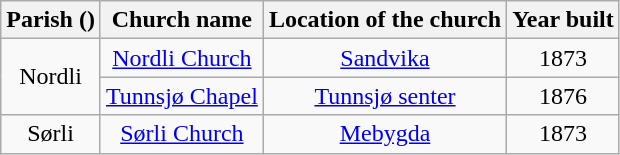<table class="wikitable" style="text-align:center">
<tr>
<th>Parish ()</th>
<th>Church name</th>
<th>Location of the church</th>
<th>Year built</th>
</tr>
<tr>
<td rowspan="2">Nordli</td>
<td><a href='#'>Nordli Church</a></td>
<td><a href='#'>Sandvika</a></td>
<td>1873</td>
</tr>
<tr>
<td><a href='#'>Tunnsjø Chapel</a></td>
<td><a href='#'>Tunnsjø senter</a></td>
<td>1876</td>
</tr>
<tr>
<td>Sørli</td>
<td><a href='#'>Sørli Church</a></td>
<td><a href='#'>Mebygda</a></td>
<td>1873</td>
</tr>
</table>
